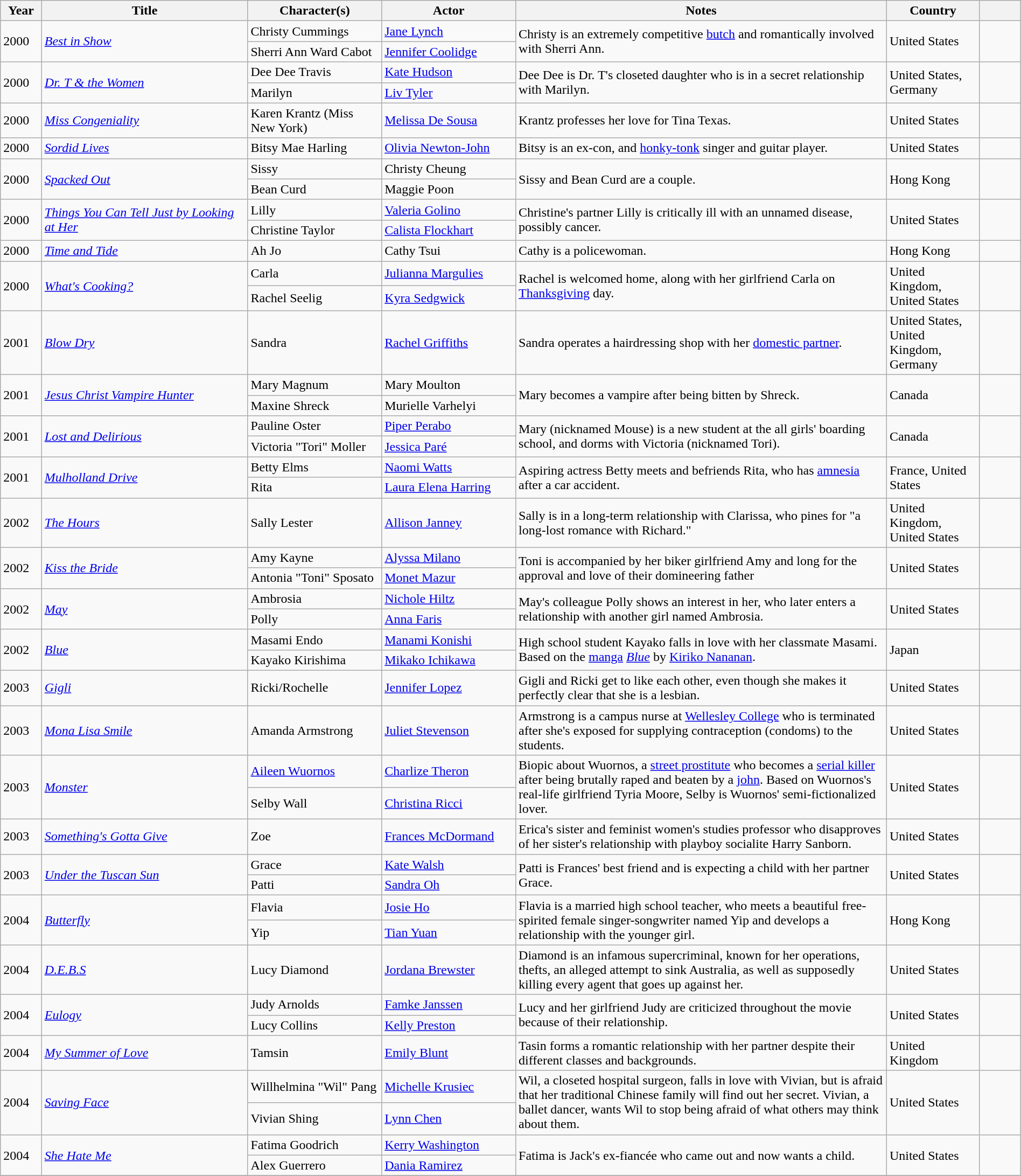<table class="wikitable sortable" style="width: 100%">
<tr>
<th style="width:4%;">Year</th>
<th style="width:20%;">Title</th>
<th style="width:13%;">Character(s)</th>
<th style="width:13%;">Actor</th>
<th style="width:36%;">Notes</th>
<th style="width:9%;">Country</th>
<th style="width:4%;" class="unsortable"></th>
</tr>
<tr>
<td rowspan="2">2000</td>
<td rowspan="2"><em><a href='#'>Best in Show</a></em></td>
<td>Christy Cummings</td>
<td><a href='#'>Jane Lynch</a></td>
<td rowspan="2">Christy is an extremely competitive <a href='#'>butch</a> and  romantically involved with Sherri Ann.</td>
<td rowspan="2">United States</td>
<td rowspan="2"></td>
</tr>
<tr>
<td>Sherri Ann Ward Cabot</td>
<td><a href='#'>Jennifer Coolidge</a></td>
</tr>
<tr>
<td rowspan="2">2000</td>
<td rowspan="2"><em><a href='#'>Dr. T & the Women</a></em></td>
<td>Dee Dee Travis</td>
<td><a href='#'>Kate Hudson</a></td>
<td rowspan="2">Dee Dee is Dr. T's closeted daughter who is in a secret relationship with Marilyn.</td>
<td rowspan="2">United States, Germany</td>
<td rowspan="2"></td>
</tr>
<tr>
<td>Marilyn</td>
<td><a href='#'>Liv Tyler</a></td>
</tr>
<tr>
<td>2000</td>
<td><em><a href='#'>Miss Congeniality</a></em></td>
<td>Karen Krantz (Miss New York)</td>
<td><a href='#'>Melissa De Sousa</a></td>
<td>Krantz professes her love for Tina Texas.</td>
<td>United States</td>
<td></td>
</tr>
<tr>
<td>2000</td>
<td><em><a href='#'>Sordid Lives</a></em></td>
<td>Bitsy Mae Harling</td>
<td><a href='#'>Olivia Newton-John</a></td>
<td>Bitsy is an ex-con, and <a href='#'>honky-tonk</a> singer and guitar player.</td>
<td>United States</td>
<td></td>
</tr>
<tr>
<td rowspan="2">2000</td>
<td rowspan="2"><em><a href='#'>Spacked Out</a></em></td>
<td>Sissy</td>
<td>Christy Cheung</td>
<td rowspan="2">Sissy and Bean Curd are a couple.</td>
<td rowspan="2">Hong Kong</td>
<td rowspan="2"></td>
</tr>
<tr>
<td>Bean Curd</td>
<td>Maggie Poon</td>
</tr>
<tr>
<td rowspan='2'>2000</td>
<td rowspan='2'><em><a href='#'>Things You Can Tell Just by Looking at Her</a></em></td>
<td>Lilly</td>
<td><a href='#'>Valeria Golino</a></td>
<td rowspan='2'>Christine's partner Lilly is critically ill with an unnamed disease, possibly cancer.</td>
<td rowspan='2'>United States</td>
<td rowspan='2'></td>
</tr>
<tr>
<td>Christine Taylor</td>
<td><a href='#'>Calista Flockhart</a></td>
</tr>
<tr>
<td>2000</td>
<td><em><a href='#'>Time and Tide</a></em></td>
<td>Ah Jo</td>
<td>Cathy Tsui</td>
<td>Cathy is a policewoman.</td>
<td>Hong Kong</td>
<td></td>
</tr>
<tr>
<td rowspan='2'>2000</td>
<td rowspan='2'><em><a href='#'>What's Cooking?</a></em></td>
<td>Carla</td>
<td><a href='#'>Julianna Margulies</a></td>
<td rowspan='2'>Rachel is welcomed home, along with her girlfriend Carla on <a href='#'>Thanksgiving</a> day.</td>
<td rowspan='2'>United Kingdom, United States</td>
<td rowspan='2'></td>
</tr>
<tr>
<td>Rachel Seelig</td>
<td><a href='#'>Kyra Sedgwick</a></td>
</tr>
<tr>
<td>2001</td>
<td><em><a href='#'>Blow Dry</a></em></td>
<td>Sandra</td>
<td><a href='#'>Rachel Griffiths</a></td>
<td>Sandra operates a hairdressing shop with her <a href='#'>domestic partner</a>.</td>
<td>United States, United Kingdom, Germany</td>
<td></td>
</tr>
<tr>
<td rowspan="2">2001</td>
<td rowspan="2"><em><a href='#'>Jesus Christ Vampire Hunter</a></em></td>
<td>Mary Magnum</td>
<td>Mary Moulton</td>
<td rowspan="2">Mary becomes a vampire after being bitten by Shreck.</td>
<td rowspan="2">Canada</td>
<td rowspan="2"></td>
</tr>
<tr>
<td>Maxine Shreck</td>
<td>Murielle Varhelyi</td>
</tr>
<tr>
<td rowspan="2">2001</td>
<td rowspan="2"><em><a href='#'>Lost and Delirious</a></em></td>
<td>Pauline Oster</td>
<td><a href='#'>Piper Perabo</a></td>
<td rowspan="2">Mary (nicknamed Mouse) is a new student at the all girls' boarding school, and dorms with Victoria (nicknamed Tori).</td>
<td rowspan="2">Canada</td>
<td rowspan="2"></td>
</tr>
<tr>
<td>Victoria "Tori" Moller</td>
<td><a href='#'>Jessica Paré</a></td>
</tr>
<tr>
<td rowspan="2">2001</td>
<td rowspan="2"><em><a href='#'>Mulholland Drive</a></em></td>
<td>Betty Elms</td>
<td><a href='#'>Naomi Watts</a></td>
<td rowspan="2">Aspiring actress Betty meets and befriends Rita, who has  <a href='#'>amnesia</a> after a car accident.</td>
<td rowspan="2">France, United States</td>
<td rowspan="2"></td>
</tr>
<tr>
<td>Rita</td>
<td><a href='#'>Laura Elena Harring</a></td>
</tr>
<tr>
<td>2002</td>
<td><em><a href='#'>The Hours</a></em></td>
<td>Sally Lester</td>
<td><a href='#'>Allison Janney</a></td>
<td>Sally is in a long-term relationship with Clarissa, who pines for "a long-lost romance with Richard."</td>
<td>United Kingdom, United States</td>
<td></td>
</tr>
<tr>
<td rowspan="2">2002</td>
<td rowspan="2"><em><a href='#'>Kiss the Bride</a></em></td>
<td>Amy Kayne</td>
<td><a href='#'>Alyssa Milano</a></td>
<td rowspan="2">Toni is accompanied by her biker girlfriend Amy and long for the approval and love of their domineering father</td>
<td rowspan="2">United States</td>
<td rowspan="2"></td>
</tr>
<tr>
<td>Antonia "Toni" Sposato</td>
<td><a href='#'>Monet Mazur</a></td>
</tr>
<tr>
<td rowspan="2">2002</td>
<td rowspan="2"><em><a href='#'>May</a></em></td>
<td>Ambrosia</td>
<td><a href='#'>Nichole Hiltz</a></td>
<td rowspan="2">May's colleague Polly shows an interest in her, who later enters a relationship with another girl named Ambrosia.</td>
<td rowspan="2">United States</td>
<td rowspan="2"></td>
</tr>
<tr>
<td>Polly</td>
<td><a href='#'>Anna Faris</a></td>
</tr>
<tr>
<td rowspan="2">2002</td>
<td rowspan="2"><em><a href='#'>Blue</a></em></td>
<td>Masami Endo</td>
<td><a href='#'>Manami Konishi</a></td>
<td rowspan="2">High school student Kayako falls in love with her classmate Masami.  Based on the <a href='#'>manga</a> <em><a href='#'>Blue</a></em> by <a href='#'>Kiriko Nananan</a>.</td>
<td rowspan="2">Japan</td>
<td rowspan="2"></td>
</tr>
<tr>
<td>Kayako Kirishima</td>
<td><a href='#'>Mikako Ichikawa</a></td>
</tr>
<tr>
<td>2003</td>
<td><em><a href='#'>Gigli</a></em></td>
<td>Ricki/Rochelle</td>
<td><a href='#'>Jennifer Lopez</a></td>
<td>Gigli and Ricki get to like each other, even though she makes it perfectly clear that she is a lesbian.</td>
<td>United States</td>
<td></td>
</tr>
<tr>
<td>2003</td>
<td><em><a href='#'>Mona Lisa Smile</a></em></td>
<td>Amanda Armstrong</td>
<td><a href='#'>Juliet Stevenson</a></td>
<td>Armstrong is a campus nurse at <a href='#'>Wellesley College</a> who is terminated after she's exposed for supplying contraception (condoms) to the students.</td>
<td>United States</td>
<td></td>
</tr>
<tr>
<td rowspan="2">2003</td>
<td rowspan="2"><em><a href='#'>Monster</a></em></td>
<td><a href='#'>Aileen Wuornos</a></td>
<td><a href='#'>Charlize Theron</a></td>
<td rowspan="2">Biopic about Wuornos, a <a href='#'>street prostitute</a> who becomes a <a href='#'>serial killer</a> after being brutally raped and beaten by a <a href='#'>john</a>.  Based on Wuornos's real-life girlfriend Tyria Moore, Selby is Wuornos' semi-fictionalized lover.</td>
<td rowspan="2">United States</td>
<td rowspan="2"></td>
</tr>
<tr>
<td>Selby Wall</td>
<td><a href='#'>Christina Ricci</a></td>
</tr>
<tr>
<td>2003</td>
<td><em><a href='#'>Something's Gotta Give</a></em></td>
<td>Zoe</td>
<td><a href='#'>Frances McDormand</a></td>
<td>Erica's sister and feminist women's studies professor who disapproves of her sister's relationship with playboy socialite Harry Sanborn.</td>
<td>United States</td>
<td></td>
</tr>
<tr>
<td rowspan="2">2003</td>
<td rowspan="2"><em><a href='#'>Under the Tuscan Sun</a></em></td>
<td>Grace</td>
<td><a href='#'>Kate Walsh</a></td>
<td rowspan="2">Patti is Frances' best friend and is expecting a child with her partner Grace.</td>
<td rowspan="2">United States</td>
<td rowspan="2"></td>
</tr>
<tr>
<td>Patti</td>
<td><a href='#'>Sandra Oh</a></td>
</tr>
<tr>
<td rowspan="2">2004</td>
<td rowspan="2"><em><a href='#'>Butterfly</a></em></td>
<td>Flavia</td>
<td><a href='#'>Josie Ho</a></td>
<td rowspan="2">Flavia is a married high school teacher, who meets a beautiful free-spirited female singer-songwriter named Yip and develops a relationship with the younger girl.</td>
<td rowspan="2">Hong Kong</td>
<td rowspan="2"></td>
</tr>
<tr>
<td>Yip</td>
<td><a href='#'>Tian Yuan</a></td>
</tr>
<tr>
<td>2004</td>
<td><em><a href='#'>D.E.B.S</a></em></td>
<td>Lucy Diamond</td>
<td><a href='#'>Jordana Brewster</a></td>
<td>Diamond is an infamous supercriminal, known for her operations, thefts, an alleged attempt to sink Australia, as well as supposedly killing every agent that goes up against her.</td>
<td>United States</td>
<td></td>
</tr>
<tr>
<td rowspan="2">2004</td>
<td rowspan="2"><em><a href='#'>Eulogy</a></em></td>
<td>Judy Arnolds</td>
<td><a href='#'>Famke Janssen</a></td>
<td rowspan="2">Lucy and her girlfriend Judy are criticized throughout the movie because of their relationship.</td>
<td rowspan="2">United States</td>
<td rowspan="2"></td>
</tr>
<tr>
<td>Lucy Collins</td>
<td><a href='#'>Kelly Preston</a></td>
</tr>
<tr>
<td>2004</td>
<td><em><a href='#'>My Summer of Love</a></em></td>
<td>Tamsin</td>
<td><a href='#'>Emily Blunt</a></td>
<td>Tasin forms a romantic relationship with her partner despite their different classes and backgrounds.</td>
<td>United Kingdom</td>
<td></td>
</tr>
<tr>
<td rowspan="2">2004</td>
<td rowspan="2"><em><a href='#'>Saving Face</a></em></td>
<td>Willhelmina "Wil" Pang</td>
<td><a href='#'>Michelle Krusiec</a></td>
<td rowspan="2">Wil, a closeted hospital surgeon, falls in love with Vivian, but is afraid that her traditional Chinese family will find out her secret.  Vivian, a ballet dancer, wants Wil to stop being afraid of what others may think about them.</td>
<td rowspan="2">United States</td>
<td rowspan="2"></td>
</tr>
<tr>
<td>Vivian Shing</td>
<td><a href='#'>Lynn Chen</a></td>
</tr>
<tr>
<td rowspan="2">2004</td>
<td rowspan="2"><em><a href='#'>She Hate Me</a></em></td>
<td>Fatima Goodrich</td>
<td><a href='#'>Kerry Washington</a></td>
<td rowspan="2">Fatima is Jack's ex-fiancée who came out and now wants a child.</td>
<td rowspan="2">United States</td>
<td rowspan="2"></td>
</tr>
<tr>
<td>Alex Guerrero</td>
<td><a href='#'>Dania Ramirez</a></td>
</tr>
<tr>
</tr>
</table>
